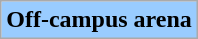<table class="wikitable">
<tr>
<td style="background:#9cf;"><strong>Off-campus arena</strong></td>
</tr>
</table>
